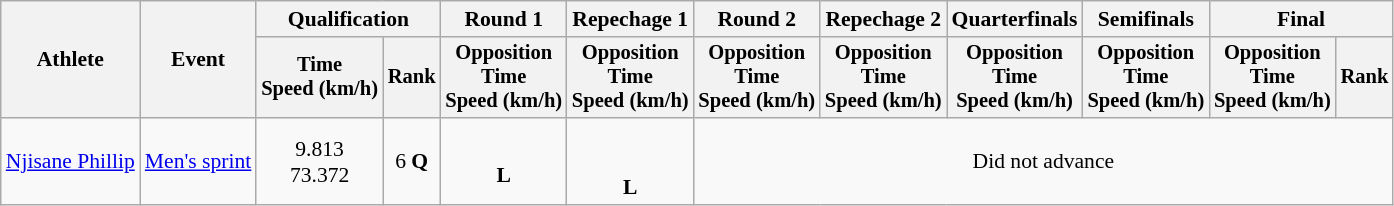<table class="wikitable" style="font-size:90%">
<tr>
<th rowspan=2>Athlete</th>
<th rowspan=2>Event</th>
<th colspan=2>Qualification</th>
<th>Round 1</th>
<th>Repechage 1</th>
<th>Round 2</th>
<th>Repechage 2</th>
<th>Quarterfinals</th>
<th>Semifinals</th>
<th colspan=2>Final</th>
</tr>
<tr style="font-size:95%">
<th>Time<br>Speed (km/h)</th>
<th>Rank</th>
<th>Opposition<br>Time<br>Speed (km/h)</th>
<th>Opposition<br>Time<br>Speed (km/h)</th>
<th>Opposition<br>Time<br>Speed (km/h)</th>
<th>Opposition<br>Time<br>Speed (km/h)</th>
<th>Opposition<br>Time<br>Speed (km/h)</th>
<th>Opposition<br>Time<br>Speed (km/h)</th>
<th>Opposition<br>Time<br>Speed (km/h)</th>
<th>Rank</th>
</tr>
<tr align=center>
<td align=left><a href='#'>Njisane Phillip</a></td>
<td align=left><a href='#'>Men's sprint</a></td>
<td>9.813<br>73.372</td>
<td>6 <strong>Q</strong></td>
<td><br><strong>L</strong></td>
<td><br><br><strong>L</strong></td>
<td colspan=6>Did not advance</td>
</tr>
</table>
